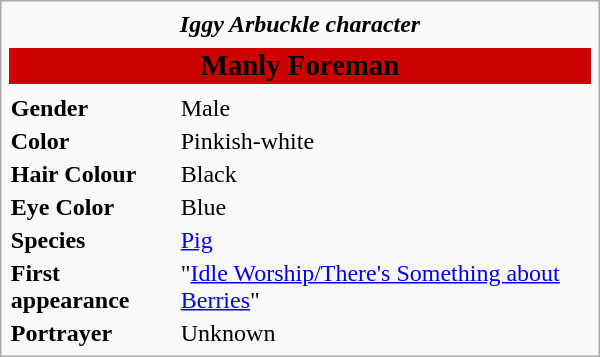<table class="infobox" style="width: 25em;">
<tr>
<td colspan="2" style="text-align:center;"><strong><em>Iggy Arbuckle character</em></strong></td>
</tr>
<tr>
<td colspan="2" style="text-align:center;"></td>
</tr>
<tr>
<th colspan="2" style="font-size: larger; background-color:#c00; color:#000;"><strong>Manly Foreman</strong></th>
</tr>
<tr>
<td colspan="2"></td>
</tr>
<tr>
<td><strong>Gender</strong></td>
<td>Male</td>
</tr>
<tr>
<td><strong>Color</strong></td>
<td>Pinkish-white</td>
</tr>
<tr>
<td><strong>Hair Colour</strong></td>
<td>Black</td>
</tr>
<tr>
<td><strong>Eye Color</strong></td>
<td>Blue</td>
</tr>
<tr>
<td><strong>Species</strong></td>
<td><a href='#'>Pig</a></td>
</tr>
<tr>
<td><strong>First appearance</strong></td>
<td>"<a href='#'>Idle Worship/There's Something about Berries</a>"</td>
</tr>
<tr>
<td><strong>Portrayer</strong></td>
<td>Unknown</td>
</tr>
</table>
